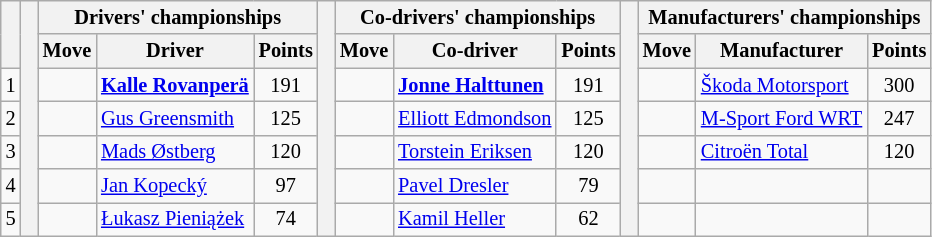<table class="wikitable" style="font-size:85%;">
<tr>
<th rowspan="2"></th>
<th rowspan="7" style="width:5px;"></th>
<th colspan="3">Drivers' championships</th>
<th rowspan="7" style="width:5px;"></th>
<th colspan="3">Co-drivers' championships</th>
<th rowspan="7" style="width:5px;"></th>
<th colspan="3">Manufacturers' championships</th>
</tr>
<tr>
<th>Move</th>
<th>Driver</th>
<th>Points</th>
<th>Move</th>
<th>Co-driver</th>
<th>Points</th>
<th>Move</th>
<th>Manufacturer</th>
<th>Points</th>
</tr>
<tr>
<td align="center">1</td>
<td></td>
<td><strong><a href='#'>Kalle Rovanperä</a></strong></td>
<td align="center">191</td>
<td></td>
<td><strong><a href='#'>Jonne Halttunen</a></strong></td>
<td align="center">191</td>
<td></td>
<td nowrap><a href='#'>Škoda Motorsport</a></td>
<td align="center">300</td>
</tr>
<tr>
<td align="center">2</td>
<td></td>
<td><a href='#'>Gus Greensmith</a></td>
<td align="center">125</td>
<td></td>
<td nowrap><a href='#'>Elliott Edmondson</a></td>
<td align="center">125</td>
<td></td>
<td nowrap><a href='#'>M-Sport Ford WRT</a></td>
<td align="center">247</td>
</tr>
<tr>
<td align="center">3</td>
<td></td>
<td><a href='#'>Mads Østberg</a></td>
<td align="center">120</td>
<td></td>
<td><a href='#'>Torstein Eriksen</a></td>
<td align="center">120</td>
<td></td>
<td><a href='#'>Citroën Total</a></td>
<td align="center">120</td>
</tr>
<tr>
<td align="center">4</td>
<td></td>
<td><a href='#'>Jan Kopecký</a></td>
<td align="center">97</td>
<td></td>
<td><a href='#'>Pavel Dresler</a></td>
<td align="center">79</td>
<td></td>
<td></td>
<td></td>
</tr>
<tr>
<td align="center">5</td>
<td></td>
<td nowrap><a href='#'>Łukasz Pieniążek</a></td>
<td align="center">74</td>
<td></td>
<td><a href='#'>Kamil Heller</a></td>
<td align="center">62</td>
<td></td>
<td></td>
<td></td>
</tr>
</table>
